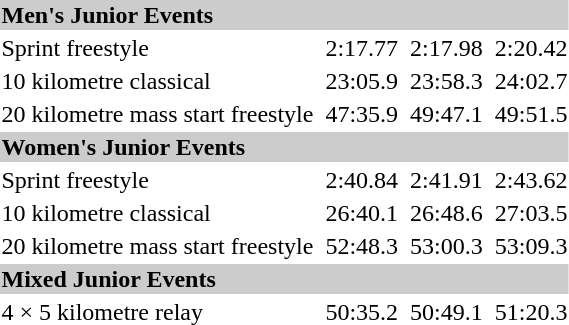<table>
<tr style="background:#ccc;">
<td colspan=7><strong>Men's Junior Events</strong></td>
</tr>
<tr>
<td>Sprint freestyle</td>
<td></td>
<td>2:17.77</td>
<td></td>
<td>2:17.98</td>
<td></td>
<td>2:20.42</td>
</tr>
<tr>
<td>10 kilometre classical</td>
<td></td>
<td>23:05.9</td>
<td></td>
<td>23:58.3</td>
<td></td>
<td>24:02.7</td>
</tr>
<tr>
<td>20 kilometre mass start freestyle</td>
<td></td>
<td>47:35.9</td>
<td></td>
<td>49:47.1</td>
<td></td>
<td>49:51.5</td>
</tr>
<tr style="background:#ccc;">
<td colspan=7><strong>Women's Junior Events</strong></td>
</tr>
<tr>
<td>Sprint freestyle</td>
<td></td>
<td>2:40.84</td>
<td></td>
<td>2:41.91</td>
<td></td>
<td>2:43.62</td>
</tr>
<tr>
<td>10 kilometre classical</td>
<td></td>
<td>26:40.1</td>
<td></td>
<td>26:48.6</td>
<td></td>
<td>27:03.5</td>
</tr>
<tr>
<td>20 kilometre mass start freestyle</td>
<td></td>
<td>52:48.3</td>
<td></td>
<td>53:00.3</td>
<td></td>
<td>53:09.3</td>
</tr>
<tr style="background:#ccc;">
<td colspan=7><strong>Mixed Junior Events</strong></td>
</tr>
<tr>
<td>4 × 5 kilometre relay</td>
<td></td>
<td>50:35.2</td>
<td></td>
<td>50:49.1</td>
<td></td>
<td>51:20.3</td>
</tr>
</table>
